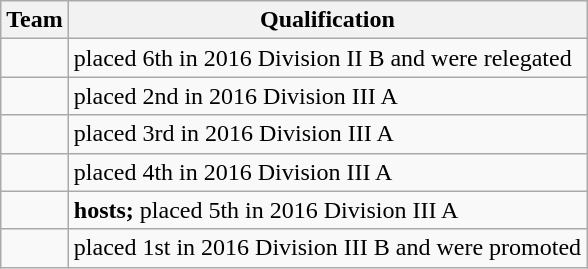<table class="wikitable">
<tr>
<th>Team</th>
<th>Qualification</th>
</tr>
<tr>
<td></td>
<td>placed 6th in 2016 Division II B and were relegated</td>
</tr>
<tr>
<td></td>
<td>placed 2nd in 2016 Division III A</td>
</tr>
<tr>
<td></td>
<td>placed 3rd in 2016 Division III A</td>
</tr>
<tr>
<td></td>
<td>placed 4th in 2016 Division III A</td>
</tr>
<tr>
<td></td>
<td><strong>hosts;</strong> placed 5th in 2016 Division III A</td>
</tr>
<tr>
<td></td>
<td>placed 1st in 2016 Division III B and were promoted</td>
</tr>
</table>
